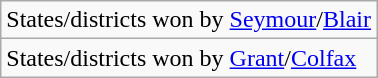<table class="wikitable">
<tr>
<td>States/districts won by <a href='#'>Seymour</a>/<a href='#'>Blair</a></td>
</tr>
<tr>
<td>States/districts won by <a href='#'>Grant</a>/<a href='#'>Colfax</a></td>
</tr>
</table>
